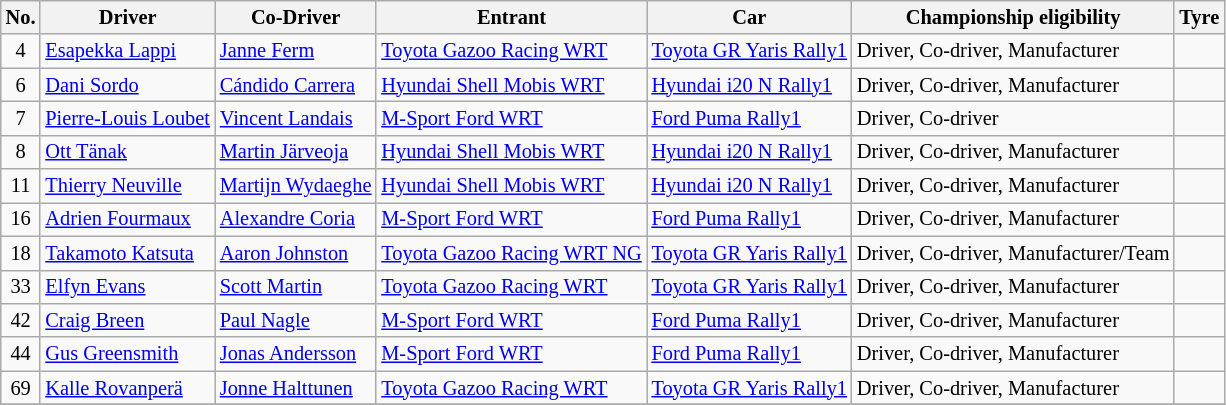<table class="wikitable" style="font-size: 85%;">
<tr>
<th>No.</th>
<th>Driver</th>
<th>Co-Driver</th>
<th>Entrant</th>
<th>Car</th>
<th>Championship eligibility</th>
<th>Tyre</th>
</tr>
<tr>
<td align="center">4</td>
<td> <a href='#'>Esapekka Lappi</a></td>
<td> <a href='#'>Janne Ferm</a></td>
<td> <a href='#'>Toyota Gazoo Racing WRT</a></td>
<td><a href='#'>Toyota GR Yaris Rally1</a></td>
<td>Driver, Co-driver, Manufacturer</td>
<td align="center"></td>
</tr>
<tr>
<td align="center">6</td>
<td> <a href='#'>Dani Sordo</a></td>
<td> <a href='#'>Cándido Carrera</a></td>
<td> <a href='#'>Hyundai Shell Mobis WRT</a></td>
<td><a href='#'>Hyundai i20 N Rally1</a></td>
<td>Driver, Co-driver, Manufacturer</td>
<td align="center"></td>
</tr>
<tr>
<td align="center">7</td>
<td> <a href='#'>Pierre-Louis Loubet</a></td>
<td> <a href='#'>Vincent Landais</a></td>
<td> <a href='#'>M-Sport Ford WRT</a></td>
<td><a href='#'>Ford Puma Rally1</a></td>
<td>Driver, Co-driver</td>
<td align="center"></td>
</tr>
<tr>
<td align="center">8</td>
<td> <a href='#'>Ott Tänak</a></td>
<td> <a href='#'>Martin Järveoja</a></td>
<td> <a href='#'>Hyundai Shell Mobis WRT</a></td>
<td><a href='#'>Hyundai i20 N Rally1</a></td>
<td>Driver, Co-driver, Manufacturer</td>
<td align="center"></td>
</tr>
<tr>
<td align="center">11</td>
<td> <a href='#'>Thierry Neuville</a></td>
<td> <a href='#'>Martijn Wydaeghe</a></td>
<td> <a href='#'>Hyundai Shell Mobis WRT</a></td>
<td><a href='#'>Hyundai i20 N Rally1</a></td>
<td>Driver, Co-driver, Manufacturer</td>
<td align="center"></td>
</tr>
<tr>
<td align="center">16</td>
<td> <a href='#'>Adrien Fourmaux</a></td>
<td> <a href='#'>Alexandre Coria</a></td>
<td> <a href='#'>M-Sport Ford WRT</a></td>
<td><a href='#'>Ford Puma Rally1</a></td>
<td>Driver, Co-driver, Manufacturer</td>
<td align="center"></td>
</tr>
<tr>
<td align="center">18</td>
<td> <a href='#'>Takamoto Katsuta</a></td>
<td> <a href='#'>Aaron Johnston</a></td>
<td> <a href='#'>Toyota Gazoo Racing WRT NG</a></td>
<td><a href='#'>Toyota GR Yaris Rally1</a></td>
<td>Driver, Co-driver, Manufacturer/Team</td>
<td align="center"></td>
</tr>
<tr>
<td align="center">33</td>
<td> <a href='#'>Elfyn Evans</a></td>
<td> <a href='#'>Scott Martin</a></td>
<td> <a href='#'>Toyota Gazoo Racing WRT</a></td>
<td><a href='#'>Toyota GR Yaris Rally1</a></td>
<td>Driver, Co-driver, Manufacturer</td>
<td align="center"></td>
</tr>
<tr>
<td align="center">42</td>
<td> <a href='#'>Craig Breen</a></td>
<td> <a href='#'>Paul Nagle</a></td>
<td> <a href='#'>M-Sport Ford WRT</a></td>
<td><a href='#'>Ford Puma Rally1</a></td>
<td>Driver, Co-driver, Manufacturer</td>
<td align="center"></td>
</tr>
<tr>
<td align="center">44</td>
<td> <a href='#'>Gus Greensmith</a></td>
<td> <a href='#'>Jonas Andersson</a></td>
<td> <a href='#'>M-Sport Ford WRT</a></td>
<td><a href='#'>Ford Puma Rally1</a></td>
<td>Driver, Co-driver, Manufacturer</td>
<td align="center"></td>
</tr>
<tr>
<td align="center">69</td>
<td> <a href='#'>Kalle Rovanperä</a></td>
<td> <a href='#'>Jonne Halttunen</a></td>
<td> <a href='#'>Toyota Gazoo Racing WRT</a></td>
<td><a href='#'>Toyota GR Yaris Rally1</a></td>
<td>Driver, Co-driver, Manufacturer</td>
<td align="center"></td>
</tr>
<tr>
</tr>
</table>
